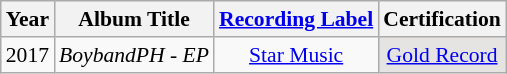<table class="wikitable" style="font-size: 90%;">
<tr>
<th>Year</th>
<th>Album Title</th>
<th><a href='#'>Recording Label</a></th>
<th>Certification</th>
</tr>
<tr>
<td>2017</td>
<td><em>BoybandPH - EP</em></td>
<td style="text-align:center;"><a href='#'>Star Music</a></td>
<td style="background:#e5e4e2; text-align:center;"><a href='#'>Gold Record</a> <br></td>
</tr>
</table>
